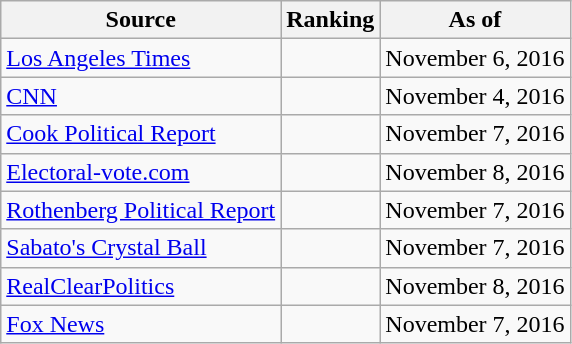<table class="wikitable" style="text-align:center">
<tr>
<th>Source</th>
<th>Ranking</th>
<th>As of</th>
</tr>
<tr>
<td align="left"><a href='#'>Los Angeles Times</a></td>
<td></td>
<td>November 6, 2016</td>
</tr>
<tr>
<td align="left"><a href='#'>CNN</a></td>
<td></td>
<td>November 4, 2016</td>
</tr>
<tr>
<td align="left"><a href='#'>Cook Political Report</a></td>
<td></td>
<td>November 7, 2016</td>
</tr>
<tr>
<td align="left"><a href='#'>Electoral-vote.com</a></td>
<td></td>
<td>November 8, 2016</td>
</tr>
<tr>
<td align=left><a href='#'>Rothenberg Political Report</a></td>
<td></td>
<td>November 7, 2016</td>
</tr>
<tr>
<td align="left"><a href='#'>Sabato's Crystal Ball</a></td>
<td></td>
<td>November 7, 2016</td>
</tr>
<tr>
<td align="left"><a href='#'>RealClearPolitics</a></td>
<td></td>
<td>November 8, 2016</td>
</tr>
<tr>
<td align="left"><a href='#'>Fox News</a></td>
<td></td>
<td>November 7, 2016</td>
</tr>
</table>
